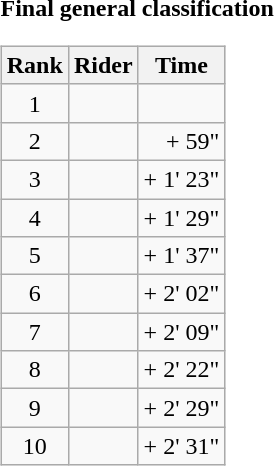<table>
<tr>
<td><strong>Final general classification</strong><br><table class="wikitable">
<tr>
<th scope="col">Rank</th>
<th scope="col">Rider</th>
<th scope="col">Time</th>
</tr>
<tr>
<td style="text-align:center;">1</td>
<td></td>
<td style="text-align:right;"></td>
</tr>
<tr>
<td style="text-align:center;">2</td>
<td></td>
<td style="text-align:right;">+ 59"</td>
</tr>
<tr>
<td style="text-align:center;">3</td>
<td></td>
<td style="text-align:right;">+ 1' 23"</td>
</tr>
<tr>
<td style="text-align:center;">4</td>
<td></td>
<td style="text-align:right;">+ 1' 29"</td>
</tr>
<tr>
<td style="text-align:center;">5</td>
<td></td>
<td style="text-align:right;">+ 1' 37"</td>
</tr>
<tr>
<td style="text-align:center;">6</td>
<td></td>
<td style="text-align:right;">+ 2' 02"</td>
</tr>
<tr>
<td style="text-align:center;">7</td>
<td></td>
<td style="text-align:right;">+ 2' 09"</td>
</tr>
<tr>
<td style="text-align:center;">8</td>
<td></td>
<td style="text-align:right;">+ 2' 22"</td>
</tr>
<tr>
<td style="text-align:center;">9</td>
<td></td>
<td style="text-align:right;">+ 2' 29"</td>
</tr>
<tr>
<td style="text-align:center;">10</td>
<td></td>
<td style="text-align:right;">+ 2' 31"</td>
</tr>
</table>
</td>
</tr>
</table>
